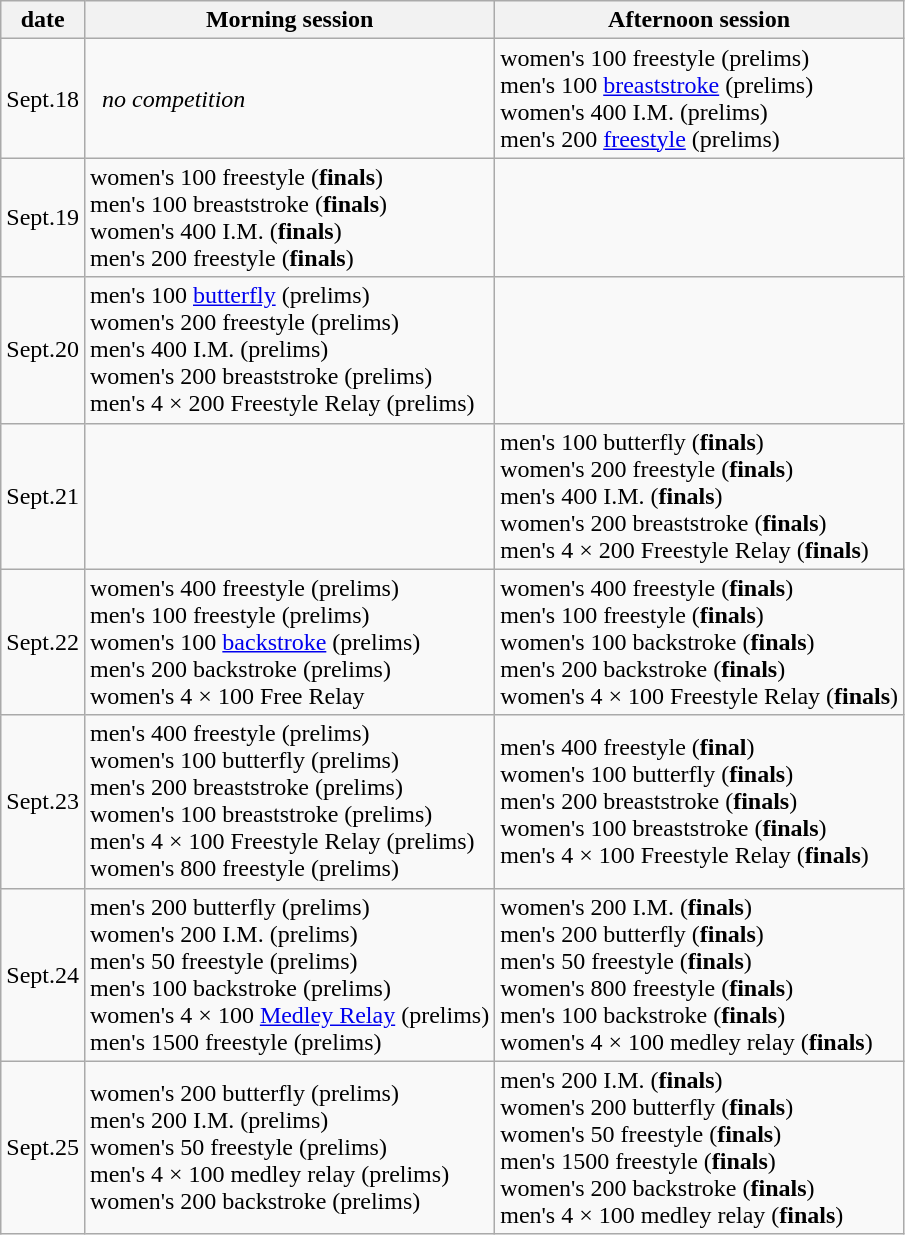<table class=wikitable>
<tr>
<th>date</th>
<th>Morning session</th>
<th>Afternoon session</th>
</tr>
<tr>
<td>Sept.18</td>
<td>  <em>no competition</em></td>
<td>women's 100 freestyle (prelims) <br> men's 100 <a href='#'>breaststroke</a> (prelims) <br> women's 400 I.M. (prelims) <br> men's 200 <a href='#'>freestyle</a> (prelims)</td>
</tr>
<tr>
<td>Sept.19</td>
<td>women's 100 freestyle (<strong>finals</strong>) <br> men's 100 breaststroke (<strong>finals</strong>) <br> women's 400 I.M. (<strong>finals</strong>) <br> men's 200 freestyle (<strong>finals</strong>)</td>
<td></td>
</tr>
<tr>
<td>Sept.20</td>
<td>men's 100 <a href='#'>butterfly</a> (prelims) <br> women's 200 freestyle (prelims) <br> men's 400 I.M. (prelims) <br> women's 200 breaststroke (prelims) <br> men's 4 × 200 Freestyle Relay (prelims)</td>
<td></td>
</tr>
<tr>
<td>Sept.21</td>
<td></td>
<td>men's 100 butterfly (<strong>finals</strong>) <br> women's 200 freestyle (<strong>finals</strong>) <br> men's 400 I.M. (<strong>finals</strong>) <br> women's 200 breaststroke (<strong>finals</strong>) <br> men's 4 × 200 Freestyle Relay (<strong>finals</strong>)</td>
</tr>
<tr>
<td>Sept.22</td>
<td>women's 400 freestyle (prelims) <br> men's 100 freestyle (prelims) <br> women's 100 <a href='#'>backstroke</a> (prelims) <br> men's 200 backstroke (prelims) <br> women's 4 × 100 Free Relay</td>
<td>women's 400 freestyle (<strong>finals</strong>) <br> men's 100 freestyle (<strong>finals</strong>) <br> women's 100 backstroke (<strong>finals</strong>) <br> men's 200 backstroke (<strong>finals</strong>) <br> women's 4 × 100 Freestyle Relay (<strong>finals</strong>)</td>
</tr>
<tr>
<td>Sept.23</td>
<td>men's 400 freestyle (prelims) <br> women's 100 butterfly (prelims) <br> men's 200 breaststroke (prelims) <br> women's 100 breaststroke (prelims) <br> men's 4 × 100 Freestyle Relay (prelims) <br> women's 800 freestyle (prelims)</td>
<td>men's 400 freestyle (<strong>final</strong>) <br> women's 100 butterfly (<strong>finals</strong>) <br> men's 200 breaststroke (<strong>finals</strong>) <br> women's 100 breaststroke (<strong>finals</strong>) <br> men's 4 × 100 Freestyle Relay (<strong>finals</strong>)</td>
</tr>
<tr>
<td>Sept.24</td>
<td>men's 200 butterfly (prelims) <br> women's 200 I.M. (prelims) <br> men's 50 freestyle (prelims) <br> men's 100 backstroke (prelims) <br> women's 4 × 100 <a href='#'>Medley Relay</a> (prelims) <br> men's 1500 freestyle (prelims)</td>
<td>women's 200 I.M. (<strong>finals</strong>) <br> men's 200 butterfly (<strong>finals</strong>) <br> men's 50 freestyle (<strong>finals</strong>) <br> women's 800 freestyle (<strong>finals</strong>) <br> men's 100 backstroke (<strong>finals</strong>) <br> women's 4 × 100 medley relay (<strong>finals</strong>)</td>
</tr>
<tr>
<td>Sept.25</td>
<td>women's 200 butterfly (prelims) <br> men's 200 I.M. (prelims) <br> women's 50 freestyle (prelims) <br> men's 4 × 100 medley relay (prelims) <br> women's 200 backstroke (prelims)</td>
<td>men's 200 I.M. (<strong>finals</strong>) <br> women's 200 butterfly (<strong>finals</strong>) <br> women's 50 freestyle (<strong>finals</strong>) <br> men's 1500 freestyle (<strong>finals</strong>) <br> women's 200 backstroke (<strong>finals</strong>) <br> men's 4 × 100 medley relay (<strong>finals</strong>)</td>
</tr>
</table>
